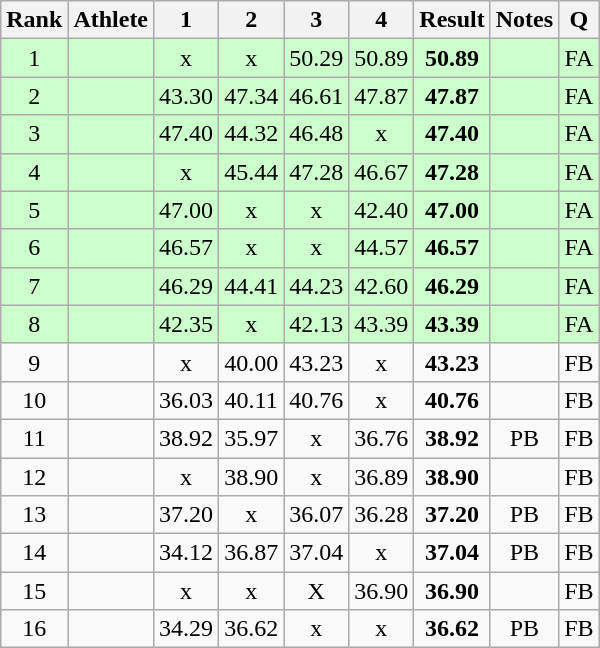<table class="wikitable sortable" style="text-align:center">
<tr>
<th>Rank</th>
<th>Athlete</th>
<th>1</th>
<th>2</th>
<th>3</th>
<th>4</th>
<th>Result</th>
<th>Notes</th>
<th>Q</th>
</tr>
<tr bgcolor=ccffcc>
<td>1</td>
<td align=left></td>
<td>x</td>
<td>x</td>
<td>50.29</td>
<td>50.89</td>
<td><strong>50.89</strong></td>
<td></td>
<td>FA</td>
</tr>
<tr bgcolor=ccffcc>
<td>2</td>
<td align=left></td>
<td>43.30</td>
<td>47.34</td>
<td>46.61</td>
<td>47.87</td>
<td><strong>47.87</strong></td>
<td></td>
<td>FA</td>
</tr>
<tr bgcolor=ccffcc>
<td>3</td>
<td align=left></td>
<td>47.40</td>
<td>44.32</td>
<td>46.48</td>
<td>x</td>
<td><strong>47.40</strong></td>
<td></td>
<td>FA</td>
</tr>
<tr bgcolor=ccffcc>
<td>4</td>
<td align=left></td>
<td>x</td>
<td>45.44</td>
<td>47.28</td>
<td>46.67</td>
<td><strong>47.28</strong></td>
<td></td>
<td>FA</td>
</tr>
<tr bgcolor=ccffcc>
<td>5</td>
<td align=left></td>
<td>47.00</td>
<td>x</td>
<td>x</td>
<td>42.40</td>
<td><strong>47.00</strong></td>
<td></td>
<td>FA</td>
</tr>
<tr bgcolor=ccffcc>
<td>6</td>
<td align=left></td>
<td>46.57</td>
<td>x</td>
<td>x</td>
<td>44.57</td>
<td><strong>46.57</strong></td>
<td></td>
<td>FA</td>
</tr>
<tr bgcolor=ccffcc>
<td>7</td>
<td align=left></td>
<td>46.29</td>
<td>44.41</td>
<td>44.23</td>
<td>42.60</td>
<td><strong>46.29</strong></td>
<td></td>
<td>FA</td>
</tr>
<tr bgcolor=ccffcc>
<td>8</td>
<td align=left></td>
<td>42.35</td>
<td>x</td>
<td>42.13</td>
<td>43.39</td>
<td><strong>43.39</strong></td>
<td></td>
<td>FA</td>
</tr>
<tr>
<td>9</td>
<td align=left></td>
<td>x</td>
<td>40.00</td>
<td>43.23</td>
<td>x</td>
<td><strong>43.23</strong></td>
<td></td>
<td>FB</td>
</tr>
<tr>
<td>10</td>
<td align=left></td>
<td>36.03</td>
<td>40.11</td>
<td>40.76</td>
<td>x</td>
<td><strong>40.76</strong></td>
<td></td>
<td>FB</td>
</tr>
<tr>
<td>11</td>
<td align=left></td>
<td>38.92</td>
<td>35.97</td>
<td>x</td>
<td>36.76</td>
<td><strong>38.92</strong></td>
<td>PB</td>
<td>FB</td>
</tr>
<tr>
<td>12</td>
<td align=left></td>
<td>x</td>
<td>38.90</td>
<td>x</td>
<td>36.89</td>
<td><strong>38.90</strong></td>
<td></td>
<td>FB</td>
</tr>
<tr>
<td>13</td>
<td align=left></td>
<td>37.20</td>
<td>x</td>
<td>36.07</td>
<td>36.28</td>
<td><strong>37.20</strong></td>
<td>PB</td>
<td>FB</td>
</tr>
<tr>
<td>14</td>
<td align=left></td>
<td>34.12</td>
<td>36.87</td>
<td>37.04</td>
<td>x</td>
<td><strong>37.04</strong></td>
<td>PB</td>
<td>FB</td>
</tr>
<tr>
<td>15</td>
<td align=left></td>
<td>x</td>
<td>x</td>
<td>X</td>
<td>36.90</td>
<td><strong>36.90</strong></td>
<td></td>
<td>FB</td>
</tr>
<tr>
<td>16</td>
<td align=left></td>
<td>34.29</td>
<td>36.62</td>
<td>x</td>
<td>x</td>
<td><strong>36.62</strong></td>
<td>PB</td>
<td>FB</td>
</tr>
</table>
